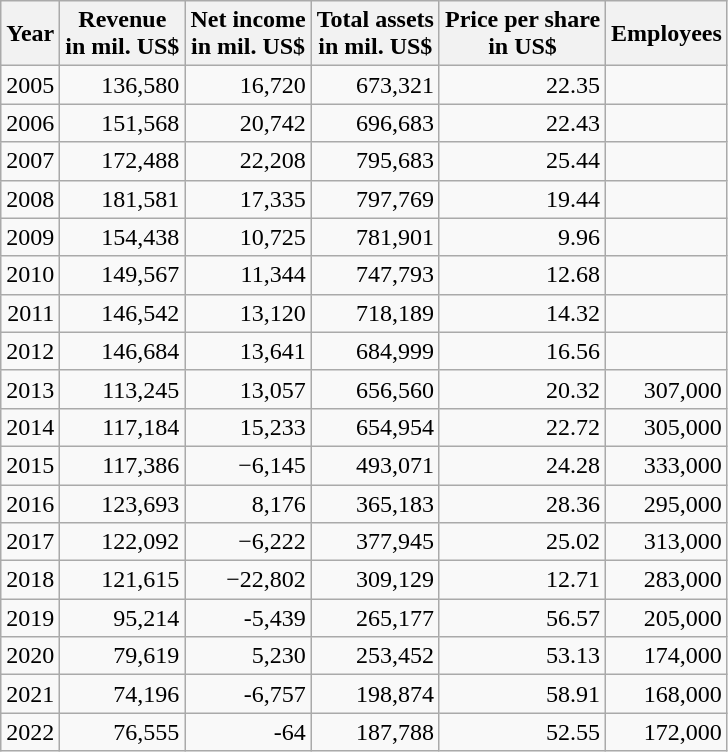<table class="wikitable float-left" style="text-align: right;">
<tr>
<th>Year</th>
<th>Revenue<br>in mil. US$</th>
<th>Net income<br>in mil. US$</th>
<th>Total assets<br>in mil. US$</th>
<th>Price per share<br>in US$</th>
<th>Employees</th>
</tr>
<tr>
<td>2005</td>
<td>136,580</td>
<td>16,720</td>
<td>673,321</td>
<td>22.35</td>
<td></td>
</tr>
<tr>
<td>2006</td>
<td>151,568</td>
<td>20,742</td>
<td>696,683</td>
<td>22.43</td>
<td></td>
</tr>
<tr>
<td>2007</td>
<td>172,488</td>
<td>22,208</td>
<td>795,683</td>
<td>25.44</td>
<td></td>
</tr>
<tr>
<td>2008</td>
<td>181,581</td>
<td>17,335</td>
<td>797,769</td>
<td>19.44</td>
<td></td>
</tr>
<tr>
<td>2009</td>
<td>154,438</td>
<td>10,725</td>
<td>781,901</td>
<td>9.96</td>
<td></td>
</tr>
<tr>
<td>2010</td>
<td>149,567</td>
<td>11,344</td>
<td>747,793</td>
<td>12.68</td>
<td></td>
</tr>
<tr>
<td>2011</td>
<td>146,542</td>
<td>13,120</td>
<td>718,189</td>
<td>14.32</td>
<td></td>
</tr>
<tr>
<td>2012</td>
<td>146,684</td>
<td>13,641</td>
<td>684,999</td>
<td>16.56</td>
<td></td>
</tr>
<tr>
<td>2013</td>
<td>113,245</td>
<td>13,057</td>
<td>656,560</td>
<td>20.32</td>
<td>307,000</td>
</tr>
<tr>
<td>2014</td>
<td>117,184</td>
<td>15,233</td>
<td>654,954</td>
<td>22.72</td>
<td>305,000</td>
</tr>
<tr>
<td>2015</td>
<td>117,386</td>
<td>−6,145</td>
<td>493,071</td>
<td>24.28</td>
<td>333,000</td>
</tr>
<tr>
<td>2016</td>
<td>123,693</td>
<td>8,176</td>
<td>365,183</td>
<td>28.36</td>
<td>295,000</td>
</tr>
<tr>
<td>2017</td>
<td>122,092</td>
<td>−6,222</td>
<td>377,945</td>
<td>25.02</td>
<td>313,000</td>
</tr>
<tr>
<td>2018</td>
<td>121,615</td>
<td>−22,802</td>
<td>309,129</td>
<td>12.71</td>
<td>283,000</td>
</tr>
<tr>
<td>2019</td>
<td>95,214</td>
<td>-5,439</td>
<td>265,177</td>
<td>56.57</td>
<td>205,000</td>
</tr>
<tr>
<td>2020</td>
<td>79,619</td>
<td>5,230</td>
<td>253,452</td>
<td>53.13</td>
<td>174,000</td>
</tr>
<tr>
<td>2021</td>
<td>74,196</td>
<td>-6,757</td>
<td>198,874</td>
<td>58.91</td>
<td>168,000</td>
</tr>
<tr>
<td>2022</td>
<td>76,555</td>
<td>-64</td>
<td>187,788</td>
<td>52.55</td>
<td>172,000</td>
</tr>
</table>
